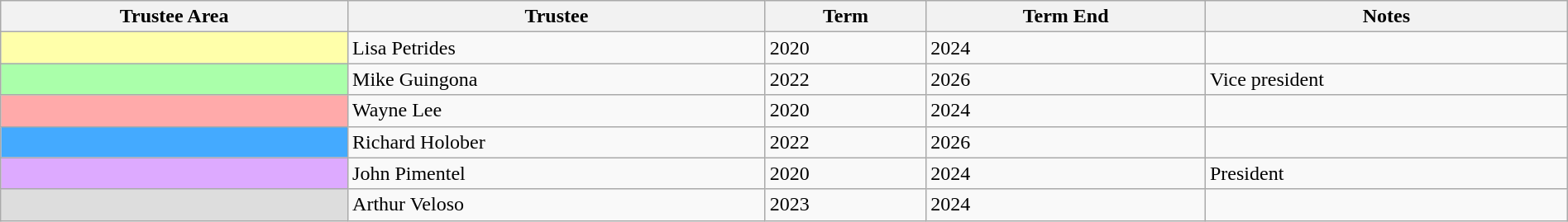<table class="wikitable" width="100%">
<tr>
<th>Trustee Area</th>
<th>Trustee</th>
<th>Term</th>
<th>Term End</th>
<th>Notes</th>
</tr>
<tr>
<th style="background:#ffa;"></th>
<td>Lisa Petrides</td>
<td>2020</td>
<td>2024</td>
<td></td>
</tr>
<tr>
<th style="background:#afa;"></th>
<td>Mike Guingona</td>
<td>2022</td>
<td>2026</td>
<td>Vice president</td>
</tr>
<tr>
<th style="background:#faa;"></th>
<td>Wayne Lee</td>
<td>2020</td>
<td>2024</td>
<td></td>
</tr>
<tr>
<th style="background:#4af;"></th>
<td>Richard Holober</td>
<td>2022</td>
<td>2026</td>
<td></td>
</tr>
<tr>
<th style="background:#daf;"></th>
<td>John Pimentel</td>
<td>2020</td>
<td>2024</td>
<td>President</td>
</tr>
<tr>
<th style="background:#ddd;"></th>
<td>Arthur Veloso</td>
<td>2023</td>
<td>2024</td>
<td></td>
</tr>
</table>
